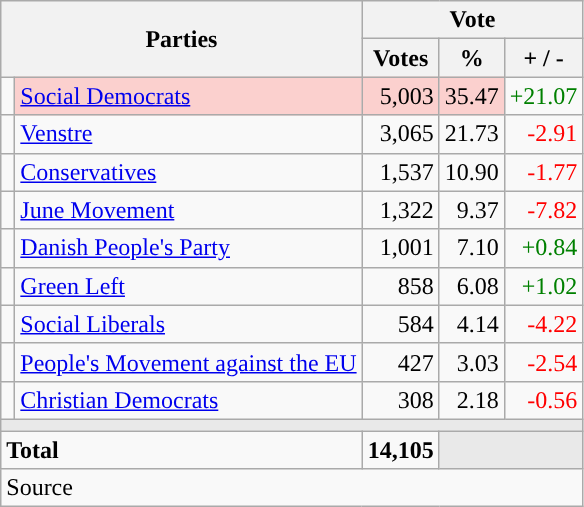<table class="wikitable" style="text-align:right;">
<tr>
<th style="text-align:centre;" rowspan="2" colspan="2" width="225">Parties</th>
<th colspan="3">Vote</th>
</tr>
<tr>
<th width="15">Votes</th>
<th width="15">%</th>
<th width="15">+ / -</th>
</tr>
<tr>
<td width="2" style="color:inherit;background:"></td>
<td bgcolor=#fbd0ce   align="left"><a href='#'>Social Democrats</a></td>
<td bgcolor=#fbd0ce>5,003</td>
<td bgcolor=#fbd0ce>35.47</td>
<td style=color:green;>+21.07</td>
</tr>
<tr>
<td width="2" style="color:inherit;background:"></td>
<td align="left"><a href='#'>Venstre</a></td>
<td>3,065</td>
<td>21.73</td>
<td style=color:red;>-2.91</td>
</tr>
<tr>
<td width="2" style="color:inherit;background:"></td>
<td align="left"><a href='#'>Conservatives</a></td>
<td>1,537</td>
<td>10.90</td>
<td style=color:red;>-1.77</td>
</tr>
<tr>
<td width="2" style="color:inherit;background:"></td>
<td align="left"><a href='#'>June Movement</a></td>
<td>1,322</td>
<td>9.37</td>
<td style=color:red;>-7.82</td>
</tr>
<tr>
<td width="2" style="color:inherit;background:"></td>
<td align="left"><a href='#'>Danish People's Party</a></td>
<td>1,001</td>
<td>7.10</td>
<td style=color:green;>+0.84</td>
</tr>
<tr>
<td width="2" style="color:inherit;background:"></td>
<td align="left"><a href='#'>Green Left</a></td>
<td>858</td>
<td>6.08</td>
<td style=color:green;>+1.02</td>
</tr>
<tr>
<td width="2" style="color:inherit;background:"></td>
<td align="left"><a href='#'>Social Liberals</a></td>
<td>584</td>
<td>4.14</td>
<td style=color:red;>-4.22</td>
</tr>
<tr>
<td width="2" style="color:inherit;background:"></td>
<td align="left"><a href='#'>People's Movement against the EU</a></td>
<td>427</td>
<td>3.03</td>
<td style=color:red;>-2.54</td>
</tr>
<tr>
<td width="2" style="color:inherit;background:"></td>
<td align="left"><a href='#'>Christian Democrats</a></td>
<td>308</td>
<td>2.18</td>
<td style=color:red;>-0.56</td>
</tr>
<tr>
<td colspan="7" bgcolor="#E9E9E9"></td>
</tr>
<tr>
<td align="left" colspan="2"><strong>Total</strong></td>
<td><strong>14,105</strong></td>
<td bgcolor="#E9E9E9" colspan="2"></td>
</tr>
<tr>
<td align="left" colspan="6">Source</td>
</tr>
</table>
